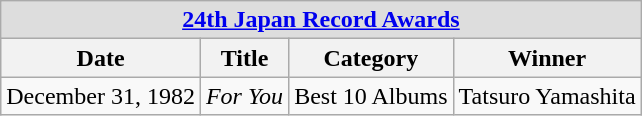<table class="wikitable" border="1">
<tr>
<td colspan=4 bgcolor="#DDDDDD" align=center><strong><a href='#'>24th Japan Record Awards</a></strong></td>
</tr>
<tr>
<th align="center">Date</th>
<th align="center">Title</th>
<th align="center">Category</th>
<th align="center">Winner</th>
</tr>
<tr>
<td align="left">December 31, 1982</td>
<td align="left"><em>For You</em></td>
<td align="left">Best 10 Albums</td>
<td align="left">Tatsuro Yamashita</td>
</tr>
</table>
